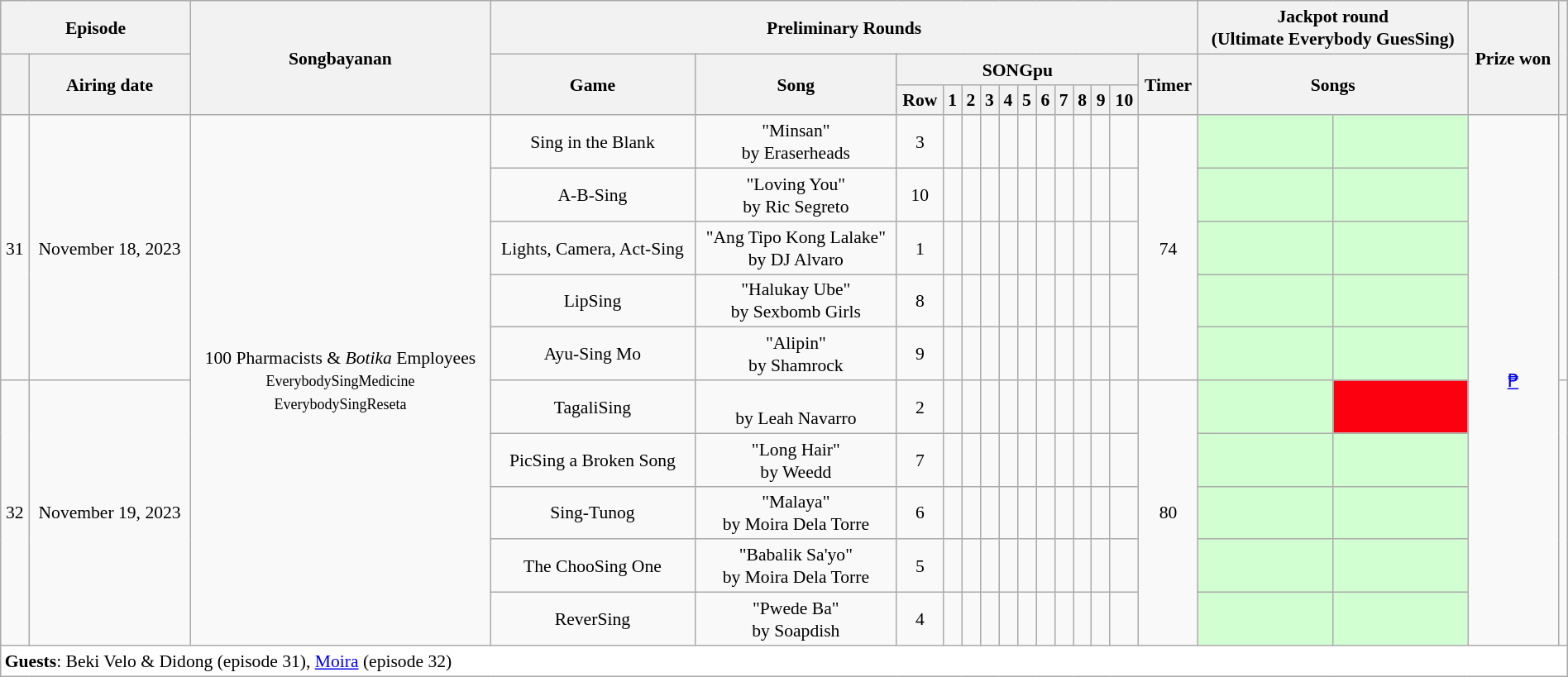<table class="wikitable mw-collapsible mw-collapsed" style="text-align:center; font-size:90%; line-height:18px;" width="100%">
<tr>
<th colspan=2>Episode</th>
<th rowspan=3>Songbayanan</th>
<th colspan=14>Preliminary Rounds</th>
<th colspan=2>Jackpot round<br><strong>(Ultimate Everybody GuesSing)</strong></th>
<th rowspan=3>Prize won</th>
<th rowspan=3></th>
</tr>
<tr>
<th rowspan=2></th>
<th rowspan=2>Airing date</th>
<th rowspan=2>Game</th>
<th rowspan=2>Song</th>
<th colspan=11>SONGpu</th>
<th rowspan=2>Timer</th>
<th colspan=2 rowspan=2>Songs</th>
</tr>
<tr>
<th>Row</th>
<th>1</th>
<th>2</th>
<th>3</th>
<th>4</th>
<th>5</th>
<th>6</th>
<th>7</th>
<th>8</th>
<th>9</th>
<th>10</th>
</tr>
<tr>
<td rowspan=5>31</td>
<td rowspan=5>November 18, 2023</td>
<td rowspan=10>100 Pharmacists & <em>Botika</em> Employees<br><small>EverybodySingMedicine<br>EverybodySingReseta</small></td>
<td>Sing in the Blank</td>
<td>"Minsan"<br>by Eraserheads</td>
<td>3</td>
<td></td>
<td></td>
<td></td>
<td></td>
<td></td>
<td></td>
<td></td>
<td></td>
<td></td>
<td></td>
<td rowspan=5>74<br></td>
<td bgcolor=D2FFD2></td>
<td bgcolor=D2FFD2></td>
<td rowspan=10><a href='#'>₱</a></td>
<td rowspan=5><br></td>
</tr>
<tr>
<td>A-B-Sing</td>
<td>"Loving You"<br>by Ric Segreto</td>
<td>10</td>
<td></td>
<td></td>
<td></td>
<td></td>
<td></td>
<td></td>
<td></td>
<td></td>
<td></td>
<td></td>
<td bgcolor=D2FFD2></td>
<td bgcolor=D2FFD2></td>
</tr>
<tr>
<td>Lights, Camera, Act-Sing</td>
<td>"Ang Tipo Kong Lalake"<br>by DJ Alvaro</td>
<td>1</td>
<td></td>
<td></td>
<td></td>
<td></td>
<td></td>
<td></td>
<td></td>
<td></td>
<td></td>
<td></td>
<td bgcolor=D2FFD2></td>
<td bgcolor=D2FFD2></td>
</tr>
<tr>
<td>LipSing</td>
<td>"Halukay Ube"<br>by Sexbomb Girls</td>
<td>8</td>
<td></td>
<td></td>
<td></td>
<td></td>
<td></td>
<td></td>
<td></td>
<td></td>
<td></td>
<td></td>
<td bgcolor=D2FFD2></td>
<td bgcolor=D2FFD2></td>
</tr>
<tr>
<td>Ayu-Sing Mo</td>
<td>"Alipin"<br>by Shamrock</td>
<td>9</td>
<td></td>
<td></td>
<td></td>
<td></td>
<td></td>
<td></td>
<td></td>
<td></td>
<td></td>
<td></td>
<td bgcolor=D2FFD2></td>
<td bgcolor=D2FFD2></td>
</tr>
<tr>
<td rowspan=5>32</td>
<td rowspan=5>November 19, 2023</td>
<td>TagaliSing</td>
<td><br>by Leah Navarro</td>
<td>2</td>
<td></td>
<td></td>
<td></td>
<td></td>
<td></td>
<td></td>
<td></td>
<td></td>
<td></td>
<td></td>
<td rowspan=5>80<br></td>
<td bgcolor=D2FFD2></td>
<td bgcolor="D2FFD2; border:solid 4px #FFD700;"></td>
<td rowspan=5><br></td>
</tr>
<tr>
<td>PicSing a Broken Song</td>
<td>"Long Hair"<br>by Weedd</td>
<td>7</td>
<td></td>
<td></td>
<td></td>
<td></td>
<td></td>
<td></td>
<td></td>
<td></td>
<td></td>
<td></td>
<td bgcolor=D2FFD2></td>
<td bgcolor=D2FFD2></td>
</tr>
<tr>
<td>Sing-Tunog</td>
<td>"Malaya"<br>by Moira Dela Torre</td>
<td>6</td>
<td></td>
<td></td>
<td></td>
<td></td>
<td></td>
<td></td>
<td></td>
<td></td>
<td></td>
<td></td>
<td bgcolor=D2FFD2></td>
<td bgcolor=D2FFD2></td>
</tr>
<tr>
<td>The ChooSing One</td>
<td>"Babalik Sa'yo"<br>by Moira Dela Torre</td>
<td>5</td>
<td></td>
<td></td>
<td></td>
<td></td>
<td></td>
<td></td>
<td></td>
<td></td>
<td></td>
<td></td>
<td bgcolor=D2FFD2></td>
<td bgcolor=D2FFD2></td>
</tr>
<tr>
<td>ReverSing</td>
<td>"Pwede Ba"<br>by Soapdish</td>
<td>4</td>
<td></td>
<td></td>
<td></td>
<td></td>
<td></td>
<td></td>
<td></td>
<td></td>
<td></td>
<td></td>
<td bgcolor=D2FFD2></td>
<td bgcolor=D2FFD2></td>
</tr>
<tr>
<td colspan=21 style="background:white;" align="left"><strong>Guests</strong>: Beki Velo & Didong (episode 31), <a href='#'>Moira</a> (episode 32)</td>
</tr>
</table>
